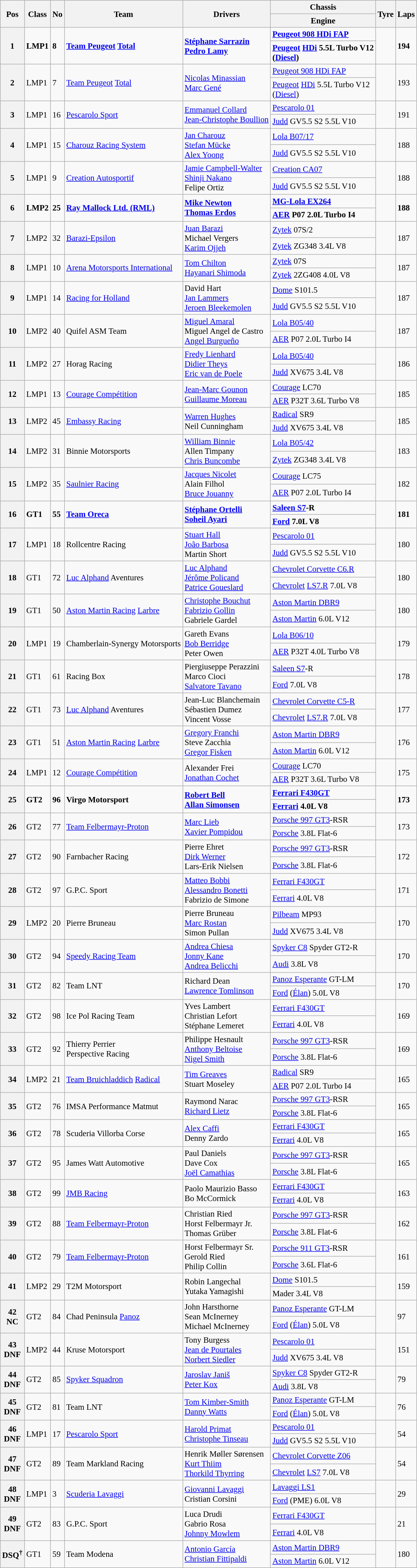<table class="wikitable" style="font-size: 95%;">
<tr>
<th rowspan=2>Pos</th>
<th rowspan=2>Class</th>
<th rowspan=2>No</th>
<th rowspan=2>Team</th>
<th rowspan=2>Drivers</th>
<th>Chassis</th>
<th rowspan=2>Tyre</th>
<th rowspan=2>Laps</th>
</tr>
<tr>
<th>Engine</th>
</tr>
<tr style="font-weight:bold">
<th rowspan=2>1</th>
<td rowspan=2>LMP1</td>
<td rowspan=2>8</td>
<td rowspan=2> <a href='#'>Team Peugeot</a> <a href='#'>Total</a></td>
<td rowspan=2> <a href='#'>Stéphane Sarrazin</a><br> <a href='#'>Pedro Lamy</a></td>
<td><a href='#'>Peugeot 908 HDi FAP</a></td>
<td rowspan=2></td>
<td rowspan=2>194</td>
</tr>
<tr style="font-weight:bold">
<td><a href='#'>Peugeot</a> <a href='#'>HDi</a> 5.5L Turbo V12<br>(<a href='#'>Diesel</a>)</td>
</tr>
<tr>
<th rowspan=2>2</th>
<td rowspan=2>LMP1</td>
<td rowspan=2>7</td>
<td rowspan=2> <a href='#'>Team Peugeot</a> <a href='#'>Total</a></td>
<td rowspan=2> <a href='#'>Nicolas Minassian</a><br> <a href='#'>Marc Gené</a></td>
<td><a href='#'>Peugeot 908 HDi FAP</a></td>
<td rowspan=2></td>
<td rowspan=2>193</td>
</tr>
<tr>
<td><a href='#'>Peugeot</a> <a href='#'>HDi</a> 5.5L Turbo V12<br>(<a href='#'>Diesel</a>)</td>
</tr>
<tr>
<th rowspan=2>3</th>
<td rowspan=2>LMP1</td>
<td rowspan=2>16</td>
<td rowspan=2> <a href='#'>Pescarolo Sport</a></td>
<td rowspan=2> <a href='#'>Emmanuel Collard</a><br> <a href='#'>Jean-Christophe Boullion</a></td>
<td><a href='#'>Pescarolo 01</a></td>
<td rowspan=2></td>
<td rowspan=2>191</td>
</tr>
<tr>
<td><a href='#'>Judd</a> GV5.5 S2 5.5L V10</td>
</tr>
<tr>
<th rowspan=2>4</th>
<td rowspan=2>LMP1</td>
<td rowspan=2>15</td>
<td rowspan=2> <a href='#'>Charouz Racing System</a></td>
<td rowspan=2> <a href='#'>Jan Charouz</a><br> <a href='#'>Stefan Mücke</a><br> <a href='#'>Alex Yoong</a></td>
<td><a href='#'>Lola B07/17</a></td>
<td rowspan=2></td>
<td rowspan=2>188</td>
</tr>
<tr>
<td><a href='#'>Judd</a> GV5.5 S2 5.5L V10</td>
</tr>
<tr>
<th rowspan=2>5</th>
<td rowspan=2>LMP1</td>
<td rowspan=2>9</td>
<td rowspan=2> <a href='#'>Creation Autosportif</a></td>
<td rowspan=2> <a href='#'>Jamie Campbell-Walter</a><br> <a href='#'>Shinji Nakano</a><br> Felipe Ortiz</td>
<td><a href='#'>Creation CA07</a></td>
<td rowspan=2></td>
<td rowspan=2>188</td>
</tr>
<tr>
<td><a href='#'>Judd</a> GV5.5 S2 5.5L V10</td>
</tr>
<tr style="font-weight:bold">
<th rowspan=2>6</th>
<td rowspan=2>LMP2</td>
<td rowspan=2>25</td>
<td rowspan=2> <a href='#'>Ray Mallock Ltd. (RML)</a></td>
<td rowspan=2> <a href='#'>Mike Newton</a><br> <a href='#'>Thomas Erdos</a></td>
<td><a href='#'>MG-Lola EX264</a></td>
<td rowspan=2></td>
<td rowspan=2>188</td>
</tr>
<tr style="font-weight:bold">
<td><a href='#'>AER</a> P07 2.0L Turbo I4</td>
</tr>
<tr>
<th rowspan=2>7</th>
<td rowspan=2>LMP2</td>
<td rowspan=2>32</td>
<td rowspan=2> <a href='#'>Barazi-Epsilon</a></td>
<td rowspan=2> <a href='#'>Juan Barazi</a><br> Michael Vergers<br> <a href='#'>Karim Ojjeh</a></td>
<td><a href='#'>Zytek</a> 07S/2</td>
<td rowspan=2></td>
<td rowspan=2>187</td>
</tr>
<tr>
<td><a href='#'>Zytek</a> ZG348 3.4L V8</td>
</tr>
<tr>
<th rowspan=2>8</th>
<td rowspan=2>LMP1</td>
<td rowspan=2>10</td>
<td rowspan=2> <a href='#'>Arena Motorsports International</a></td>
<td rowspan=2> <a href='#'>Tom Chilton</a><br> <a href='#'>Hayanari Shimoda</a></td>
<td><a href='#'>Zytek</a> 07S</td>
<td rowspan=2></td>
<td rowspan=2>187</td>
</tr>
<tr>
<td><a href='#'>Zytek</a> 2ZG408 4.0L V8</td>
</tr>
<tr>
<th rowspan=2>9</th>
<td rowspan=2>LMP1</td>
<td rowspan=2>14</td>
<td rowspan=2> <a href='#'>Racing for Holland</a></td>
<td rowspan=2> David Hart<br> <a href='#'>Jan Lammers</a><br> <a href='#'>Jeroen Bleekemolen</a></td>
<td><a href='#'>Dome</a> S101.5</td>
<td rowspan=2></td>
<td rowspan=2>187</td>
</tr>
<tr>
<td><a href='#'>Judd</a> GV5.5 S2 5.5L V10</td>
</tr>
<tr>
<th rowspan=2>10</th>
<td rowspan=2>LMP2</td>
<td rowspan=2>40</td>
<td rowspan=2> Quifel ASM Team</td>
<td rowspan=2> <a href='#'>Miguel Amaral</a><br> Miguel Angel de Castro<br> <a href='#'>Angel Burgueño</a></td>
<td><a href='#'>Lola B05/40</a></td>
<td rowspan=2></td>
<td rowspan=2>187</td>
</tr>
<tr>
<td><a href='#'>AER</a> P07 2.0L Turbo I4</td>
</tr>
<tr>
<th rowspan=2>11</th>
<td rowspan=2>LMP2</td>
<td rowspan=2>27</td>
<td rowspan=2> Horag Racing</td>
<td rowspan=2> <a href='#'>Fredy Lienhard</a><br> <a href='#'>Didier Theys</a><br> <a href='#'>Eric van de Poele</a></td>
<td><a href='#'>Lola B05/40</a></td>
<td rowspan=2></td>
<td rowspan=2>186</td>
</tr>
<tr>
<td><a href='#'>Judd</a> XV675 3.4L V8</td>
</tr>
<tr>
<th rowspan=2>12</th>
<td rowspan=2>LMP1</td>
<td rowspan=2>13</td>
<td rowspan=2> <a href='#'>Courage Compétition</a></td>
<td rowspan=2> <a href='#'>Jean-Marc Gounon</a><br> <a href='#'>Guillaume Moreau</a></td>
<td><a href='#'>Courage</a> LC70</td>
<td rowspan=2></td>
<td rowspan=2>185</td>
</tr>
<tr>
<td><a href='#'>AER</a> P32T 3.6L Turbo V8</td>
</tr>
<tr>
<th rowspan=2>13</th>
<td rowspan=2>LMP2</td>
<td rowspan=2>45</td>
<td rowspan=2> <a href='#'>Embassy Racing</a></td>
<td rowspan=2> <a href='#'>Warren Hughes</a><br> Neil Cunningham</td>
<td><a href='#'>Radical</a> SR9</td>
<td rowspan=2></td>
<td rowspan=2>185</td>
</tr>
<tr>
<td><a href='#'>Judd</a> XV675 3.4L V8</td>
</tr>
<tr>
<th rowspan=2>14</th>
<td rowspan=2>LMP2</td>
<td rowspan=2>31</td>
<td rowspan=2> Binnie Motorsports</td>
<td rowspan=2> <a href='#'>William Binnie</a><br> Allen Timpany<br> <a href='#'>Chris Buncombe</a></td>
<td><a href='#'>Lola B05/42</a></td>
<td rowspan=2></td>
<td rowspan=2>183</td>
</tr>
<tr>
<td><a href='#'>Zytek</a> ZG348 3.4L V8</td>
</tr>
<tr>
<th rowspan=2>15</th>
<td rowspan=2>LMP2</td>
<td rowspan=2>35</td>
<td rowspan=2> <a href='#'>Saulnier Racing</a></td>
<td rowspan=2> <a href='#'>Jacques Nicolet</a><br> Alain Filhol<br> <a href='#'>Bruce Jouanny</a></td>
<td><a href='#'>Courage</a> LC75</td>
<td rowspan=2></td>
<td rowspan=2>182</td>
</tr>
<tr>
<td><a href='#'>AER</a> P07 2.0L Turbo I4</td>
</tr>
<tr style="font-weight:bold">
<th rowspan=2>16</th>
<td rowspan=2>GT1</td>
<td rowspan=2>55</td>
<td rowspan=2> <a href='#'>Team Oreca</a></td>
<td rowspan=2> <a href='#'>Stéphane Ortelli</a><br> <a href='#'>Soheil Ayari</a></td>
<td><a href='#'>Saleen S7</a>-R</td>
<td rowspan=2></td>
<td rowspan=2>181</td>
</tr>
<tr style="font-weight:bold">
<td><a href='#'>Ford</a> 7.0L V8</td>
</tr>
<tr>
<th rowspan=2>17</th>
<td rowspan=2>LMP1</td>
<td rowspan=2>18</td>
<td rowspan=2> Rollcentre Racing</td>
<td rowspan=2> <a href='#'>Stuart Hall</a><br> <a href='#'>João Barbosa</a><br> Martin Short</td>
<td><a href='#'>Pescarolo 01</a></td>
<td rowspan=2></td>
<td rowspan=2>180</td>
</tr>
<tr>
<td><a href='#'>Judd</a> GV5.5 S2 5.5L V10</td>
</tr>
<tr>
<th rowspan=2>18</th>
<td rowspan=2>GT1</td>
<td rowspan=2>72</td>
<td rowspan=2> <a href='#'>Luc Alphand</a> Aventures</td>
<td rowspan=2> <a href='#'>Luc Alphand</a><br> <a href='#'>Jérôme Policand</a><br> <a href='#'>Patrice Goueslard</a></td>
<td><a href='#'>Chevrolet Corvette C6.R</a></td>
<td rowspan=2></td>
<td rowspan=2>180</td>
</tr>
<tr>
<td><a href='#'>Chevrolet</a> <a href='#'>LS7.R</a> 7.0L V8</td>
</tr>
<tr>
<th rowspan=2>19</th>
<td rowspan=2>GT1</td>
<td rowspan=2>50</td>
<td rowspan=2> <a href='#'>Aston Martin Racing</a> <a href='#'>Larbre</a></td>
<td rowspan=2> <a href='#'>Christophe Bouchut</a><br> <a href='#'>Fabrizio Gollin</a><br> Gabriele Gardel</td>
<td><a href='#'>Aston Martin DBR9</a></td>
<td rowspan=2></td>
<td rowspan=2>180</td>
</tr>
<tr>
<td><a href='#'>Aston Martin</a> 6.0L V12</td>
</tr>
<tr>
<th rowspan=2>20</th>
<td rowspan=2>LMP1</td>
<td rowspan=2>19</td>
<td rowspan=2> Chamberlain-Synergy Motorsports</td>
<td rowspan=2> Gareth Evans<br> <a href='#'>Bob Berridge</a><br> Peter Owen</td>
<td><a href='#'>Lola B06/10</a></td>
<td rowspan=2></td>
<td rowspan=2>179</td>
</tr>
<tr>
<td><a href='#'>AER</a> P32T 4.0L Turbo V8</td>
</tr>
<tr>
<th rowspan=2>21</th>
<td rowspan=2>GT1</td>
<td rowspan=2>61</td>
<td rowspan=2> Racing Box</td>
<td rowspan=2> Piergiuseppe Perazzini<br> Marco Cioci<br> <a href='#'>Salvatore Tavano</a></td>
<td><a href='#'>Saleen S7</a>-R</td>
<td rowspan=2></td>
<td rowspan=2>178</td>
</tr>
<tr>
<td><a href='#'>Ford</a> 7.0L V8</td>
</tr>
<tr>
<th rowspan=2>22</th>
<td rowspan=2>GT1</td>
<td rowspan=2>73</td>
<td rowspan=2> <a href='#'>Luc Alphand</a> Aventures</td>
<td rowspan=2> Jean-Luc Blanchemain<br> Sébastien Dumez<br> Vincent Vosse</td>
<td><a href='#'>Chevrolet Corvette C5-R</a></td>
<td rowspan=2></td>
<td rowspan=2>177</td>
</tr>
<tr>
<td><a href='#'>Chevrolet</a> <a href='#'>LS7.R</a> 7.0L V8</td>
</tr>
<tr>
<th rowspan=2>23</th>
<td rowspan=2>GT1</td>
<td rowspan=2>51</td>
<td rowspan=2> <a href='#'>Aston Martin Racing</a> <a href='#'>Larbre</a></td>
<td rowspan=2> <a href='#'>Gregory Franchi</a><br> Steve Zacchia<br> <a href='#'>Gregor Fisken</a></td>
<td><a href='#'>Aston Martin DBR9</a></td>
<td rowspan=2></td>
<td rowspan=2>176</td>
</tr>
<tr>
<td><a href='#'>Aston Martin</a> 6.0L V12</td>
</tr>
<tr>
<th rowspan=2>24</th>
<td rowspan=2>LMP1</td>
<td rowspan=2>12</td>
<td rowspan=2> <a href='#'>Courage Compétition</a></td>
<td rowspan=2> Alexander Frei<br> <a href='#'>Jonathan Cochet</a></td>
<td><a href='#'>Courage</a> LC70</td>
<td rowspan=2></td>
<td rowspan=2>175</td>
</tr>
<tr>
<td><a href='#'>AER</a> P32T 3.6L Turbo V8</td>
</tr>
<tr style="font-weight:bold">
<th rowspan=2>25</th>
<td rowspan=2>GT2</td>
<td rowspan=2>96</td>
<td rowspan=2> Virgo Motorsport</td>
<td rowspan=2> <a href='#'>Robert Bell</a><br> <a href='#'>Allan Simonsen</a></td>
<td><a href='#'>Ferrari F430GT</a></td>
<td rowspan=2></td>
<td rowspan=2>173</td>
</tr>
<tr style="font-weight:bold">
<td><a href='#'>Ferrari</a> 4.0L V8</td>
</tr>
<tr>
<th rowspan=2>26</th>
<td rowspan=2>GT2</td>
<td rowspan=2>77</td>
<td rowspan=2> <a href='#'>Team Felbermayr-Proton</a></td>
<td rowspan=2> <a href='#'>Marc Lieb</a><br> <a href='#'>Xavier Pompidou</a></td>
<td><a href='#'>Porsche 997 GT3</a>-RSR</td>
<td rowspan=2></td>
<td rowspan=2>173</td>
</tr>
<tr>
<td><a href='#'>Porsche</a> 3.8L Flat-6</td>
</tr>
<tr>
<th rowspan=2>27</th>
<td rowspan=2>GT2</td>
<td rowspan=2>90</td>
<td rowspan=2> Farnbacher Racing</td>
<td rowspan=2> Pierre Ehret<br> <a href='#'>Dirk Werner</a><br> Lars-Erik Nielsen</td>
<td><a href='#'>Porsche 997 GT3</a>-RSR</td>
<td rowspan=2></td>
<td rowspan=2>172</td>
</tr>
<tr>
<td><a href='#'>Porsche</a> 3.8L Flat-6</td>
</tr>
<tr>
<th rowspan=2>28</th>
<td rowspan=2>GT2</td>
<td rowspan=2>97</td>
<td rowspan=2> G.P.C. Sport</td>
<td rowspan=2> <a href='#'>Matteo Bobbi</a><br> <a href='#'>Alessandro Bonetti</a><br> Fabrizio de Simone</td>
<td><a href='#'>Ferrari F430GT</a></td>
<td rowspan=2></td>
<td rowspan=2>171</td>
</tr>
<tr>
<td><a href='#'>Ferrari</a> 4.0L V8</td>
</tr>
<tr>
<th rowspan=2>29</th>
<td rowspan=2>LMP2</td>
<td rowspan=2>20</td>
<td rowspan=2> Pierre Bruneau</td>
<td rowspan=2> Pierre Bruneau<br> <a href='#'>Marc Rostan</a><br> Simon Pullan</td>
<td><a href='#'>Pilbeam</a> MP93</td>
<td rowspan=2></td>
<td rowspan=2>170</td>
</tr>
<tr>
<td><a href='#'>Judd</a> XV675 3.4L V8</td>
</tr>
<tr>
<th rowspan=2>30</th>
<td rowspan=2>GT2</td>
<td rowspan=2>94</td>
<td rowspan=2> <a href='#'>Speedy Racing Team</a></td>
<td rowspan=2> <a href='#'>Andrea Chiesa</a><br> <a href='#'>Jonny Kane</a><br> <a href='#'>Andrea Belicchi</a></td>
<td><a href='#'>Spyker C8</a> Spyder GT2-R</td>
<td rowspan=2></td>
<td rowspan=2>170</td>
</tr>
<tr>
<td><a href='#'>Audi</a> 3.8L V8</td>
</tr>
<tr>
<th rowspan=2>31</th>
<td rowspan=2>GT2</td>
<td rowspan=2>82</td>
<td rowspan=2> Team LNT</td>
<td rowspan=2> Richard Dean<br> <a href='#'>Lawrence Tomlinson</a></td>
<td><a href='#'>Panoz Esperante</a> GT-LM</td>
<td rowspan=2></td>
<td rowspan=2>170</td>
</tr>
<tr>
<td><a href='#'>Ford</a> (<a href='#'>Élan</a>) 5.0L V8</td>
</tr>
<tr>
<th rowspan=2>32</th>
<td rowspan=2>GT2</td>
<td rowspan=2>98</td>
<td rowspan=2> Ice Pol Racing Team</td>
<td rowspan=2> Yves Lambert<br> Christian Lefort<br> Stéphane Lemeret</td>
<td><a href='#'>Ferrari F430GT</a></td>
<td rowspan=2></td>
<td rowspan=2>169</td>
</tr>
<tr>
<td><a href='#'>Ferrari</a> 4.0L V8</td>
</tr>
<tr>
<th rowspan=2>33</th>
<td rowspan=2>GT2</td>
<td rowspan=2>92</td>
<td rowspan=2> Thierry Perrier<br> Perspective Racing</td>
<td rowspan=2> Philippe Hesnault<br> <a href='#'>Anthony Beltoise</a><br> <a href='#'>Nigel Smith</a></td>
<td><a href='#'>Porsche 997 GT3</a>-RSR</td>
<td rowspan=2></td>
<td rowspan=2>169</td>
</tr>
<tr>
<td><a href='#'>Porsche</a> 3.8L Flat-6</td>
</tr>
<tr>
<th rowspan=2>34</th>
<td rowspan=2>LMP2</td>
<td rowspan=2>21</td>
<td rowspan=2> <a href='#'>Team Bruichladdich</a> <a href='#'>Radical</a></td>
<td rowspan=2> <a href='#'>Tim Greaves</a><br> Stuart Moseley</td>
<td><a href='#'>Radical</a> SR9</td>
<td rowspan=2></td>
<td rowspan=2>165</td>
</tr>
<tr>
<td><a href='#'>AER</a> P07 2.0L Turbo I4</td>
</tr>
<tr>
<th rowspan=2>35</th>
<td rowspan=2>GT2</td>
<td rowspan=2>76</td>
<td rowspan=2> IMSA Performance Matmut</td>
<td rowspan=2> Raymond Narac<br> <a href='#'>Richard Lietz</a></td>
<td><a href='#'>Porsche 997 GT3</a>-RSR</td>
<td rowspan=2></td>
<td rowspan=2>165</td>
</tr>
<tr>
<td><a href='#'>Porsche</a> 3.8L Flat-6</td>
</tr>
<tr>
<th rowspan=2>36</th>
<td rowspan=2>GT2</td>
<td rowspan=2>78</td>
<td rowspan=2> Scuderia Villorba Corse</td>
<td rowspan=2> <a href='#'>Alex Caffi</a><br> Denny Zardo</td>
<td><a href='#'>Ferrari F430GT</a></td>
<td rowspan=2></td>
<td rowspan=2>165</td>
</tr>
<tr>
<td><a href='#'>Ferrari</a> 4.0L V8</td>
</tr>
<tr>
<th rowspan=2>37</th>
<td rowspan=2>GT2</td>
<td rowspan=2>95</td>
<td rowspan=2> James Watt Automotive</td>
<td rowspan=2> Paul Daniels<br> Dave Cox<br> <a href='#'>Joël Camathias</a></td>
<td><a href='#'>Porsche 997 GT3</a>-RSR</td>
<td rowspan=2></td>
<td rowspan=2>165</td>
</tr>
<tr>
<td><a href='#'>Porsche</a> 3.8L Flat-6</td>
</tr>
<tr>
<th rowspan=2>38</th>
<td rowspan=2>GT2</td>
<td rowspan=2>99</td>
<td rowspan=2> <a href='#'>JMB Racing</a></td>
<td rowspan=2> Paolo Maurizio Basso<br> Bo McCormick</td>
<td><a href='#'>Ferrari F430GT</a></td>
<td rowspan=2></td>
<td rowspan=2>163</td>
</tr>
<tr>
<td><a href='#'>Ferrari</a> 4.0L V8</td>
</tr>
<tr>
<th rowspan=2>39</th>
<td rowspan=2>GT2</td>
<td rowspan=2>88</td>
<td rowspan=2> <a href='#'>Team Felbermayr-Proton</a></td>
<td rowspan=2> Christian Ried<br> Horst Felbermayr Jr.<br> Thomas Grüber</td>
<td><a href='#'>Porsche 997 GT3</a>-RSR</td>
<td rowspan=2></td>
<td rowspan=2>162</td>
</tr>
<tr>
<td><a href='#'>Porsche</a> 3.8L Flat-6</td>
</tr>
<tr>
<th rowspan=2>40</th>
<td rowspan=2>GT2</td>
<td rowspan=2>79</td>
<td rowspan=2> <a href='#'>Team Felbermayr-Proton</a></td>
<td rowspan=2> Horst Felbermayr Sr.<br> Gerold Ried<br> Philip Collin</td>
<td><a href='#'>Porsche 911 GT3</a>-RSR</td>
<td rowspan=2></td>
<td rowspan=2>161</td>
</tr>
<tr>
<td><a href='#'>Porsche</a> 3.6L Flat-6</td>
</tr>
<tr>
<th rowspan=2>41</th>
<td rowspan=2>LMP2</td>
<td rowspan=2>29</td>
<td rowspan=2> T2M Motorsport</td>
<td rowspan=2> Robin Langechal<br> Yutaka Yamagishi</td>
<td><a href='#'>Dome</a> S101.5</td>
<td rowspan=2></td>
<td rowspan=2>159</td>
</tr>
<tr>
<td>Mader 3.4L V8</td>
</tr>
<tr>
<th rowspan=2>42<br>NC</th>
<td rowspan=2>GT2</td>
<td rowspan=2>84</td>
<td rowspan=2> Chad Peninsula <a href='#'>Panoz</a></td>
<td rowspan=2> John Harsthorne<br> Sean McInerney<br> Michael McInerney</td>
<td><a href='#'>Panoz Esperante</a> GT-LM</td>
<td rowspan=2></td>
<td rowspan=2>97</td>
</tr>
<tr>
<td><a href='#'>Ford</a> (<a href='#'>Élan</a>) 5.0L V8</td>
</tr>
<tr>
<th rowspan=2>43<br>DNF</th>
<td rowspan=2>LMP2</td>
<td rowspan=2>44</td>
<td rowspan=2> Kruse Motorsport</td>
<td rowspan=2> Tony Burgess<br> <a href='#'>Jean de Pourtales</a><br> <a href='#'>Norbert Siedler</a></td>
<td><a href='#'>Pescarolo 01</a></td>
<td rowspan=2></td>
<td rowspan=2>151</td>
</tr>
<tr>
<td><a href='#'>Judd</a> XV675 3.4L V8</td>
</tr>
<tr>
<th rowspan=2>44<br>DNF</th>
<td rowspan=2>GT2</td>
<td rowspan=2>85</td>
<td rowspan=2> <a href='#'>Spyker Squadron</a></td>
<td rowspan=2> <a href='#'>Jaroslav Janiš</a><br> <a href='#'>Peter Kox</a></td>
<td><a href='#'>Spyker C8</a> Spyder GT2-R</td>
<td rowspan=2></td>
<td rowspan=2>79</td>
</tr>
<tr>
<td><a href='#'>Audi</a> 3.8L V8</td>
</tr>
<tr>
<th rowspan=2>45<br>DNF</th>
<td rowspan=2>GT2</td>
<td rowspan=2>81</td>
<td rowspan=2> Team LNT</td>
<td rowspan=2> <a href='#'>Tom Kimber-Smith</a><br> <a href='#'>Danny Watts</a></td>
<td><a href='#'>Panoz Esperante</a> GT-LM</td>
<td rowspan=2></td>
<td rowspan=2>76</td>
</tr>
<tr>
<td><a href='#'>Ford</a> (<a href='#'>Élan</a>) 5.0L V8</td>
</tr>
<tr>
<th rowspan=2>46<br>DNF</th>
<td rowspan=2>LMP1</td>
<td rowspan=2>17</td>
<td rowspan=2> <a href='#'>Pescarolo Sport</a></td>
<td rowspan=2> <a href='#'>Harold Primat</a><br> <a href='#'>Christophe Tinseau</a></td>
<td><a href='#'>Pescarolo 01</a></td>
<td rowspan=2></td>
<td rowspan=2>54</td>
</tr>
<tr>
<td><a href='#'>Judd</a> GV5.5 S2 5.5L V10</td>
</tr>
<tr>
<th rowspan=2>47<br>DNF</th>
<td rowspan=2>GT2</td>
<td rowspan=2>89</td>
<td rowspan=2> Team Markland Racing</td>
<td rowspan=2> Henrik Møller Sørensen<br> <a href='#'>Kurt Thiim</a><br> <a href='#'>Thorkild Thyrring</a></td>
<td><a href='#'>Chevrolet Corvette Z06</a></td>
<td rowspan=2></td>
<td rowspan=2>54</td>
</tr>
<tr>
<td><a href='#'>Chevrolet</a> <a href='#'>LS7</a> 7.0L V8</td>
</tr>
<tr>
<th rowspan=2>48<br>DNF</th>
<td rowspan=2>LMP1</td>
<td rowspan=2>3</td>
<td rowspan=2> <a href='#'>Scuderia Lavaggi</a></td>
<td rowspan=2> <a href='#'>Giovanni Lavaggi</a><br> Cristian Corsini</td>
<td><a href='#'>Lavaggi LS1</a></td>
<td rowspan=2></td>
<td rowspan=2>29</td>
</tr>
<tr>
<td><a href='#'>Ford</a> (PME) 6.0L V8</td>
</tr>
<tr>
<th rowspan=2>49<br>DNF</th>
<td rowspan=2>GT2</td>
<td rowspan=2>83</td>
<td rowspan=2> G.P.C. Sport</td>
<td rowspan=2> Luca Drudi<br> Gabrio Rosa<br> <a href='#'>Johnny Mowlem</a></td>
<td><a href='#'>Ferrari F430GT</a></td>
<td rowspan=2></td>
<td rowspan=2>21</td>
</tr>
<tr>
<td><a href='#'>Ferrari</a> 4.0L V8</td>
</tr>
<tr>
<th rowspan=2>DSQ<sup>†</sup></th>
<td rowspan=2>GT1</td>
<td rowspan=2>59</td>
<td rowspan=2> Team Modena</td>
<td rowspan=2> <a href='#'>Antonio García</a><br> <a href='#'>Christian Fittipaldi</a></td>
<td><a href='#'>Aston Martin DBR9</a></td>
<td rowspan=2></td>
<td rowspan=2>180</td>
</tr>
<tr>
<td><a href='#'>Aston Martin</a> 6.0L V12</td>
</tr>
</table>
